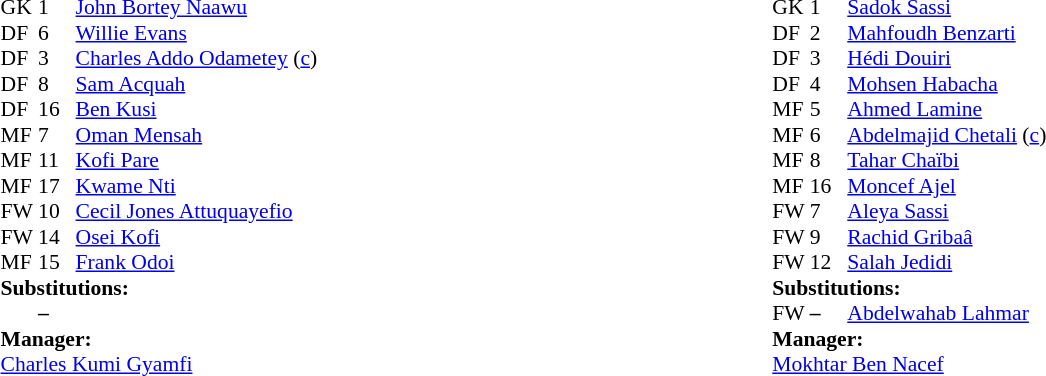<table width=79%>
<tr>
<td valign="top" width="70%"><br><table style="font-size:90%" cellspacing="0" cellpadding="0" align=center>
<tr>
<th width="25"></th>
<th width="25"></th>
</tr>
<tr>
<td>GK</td>
<td>1</td>
<td><a href='#'>John Bortey Naawu</a></td>
</tr>
<tr>
<td>DF</td>
<td>6</td>
<td><a href='#'>Willie Evans</a></td>
</tr>
<tr>
<td>DF</td>
<td>3</td>
<td><a href='#'>Charles Addo Odametey</a> (<a href='#'>c</a>)</td>
</tr>
<tr>
<td>DF</td>
<td>8</td>
<td><a href='#'>Sam Acquah</a></td>
</tr>
<tr>
<td>DF</td>
<td>16</td>
<td><a href='#'>Ben Kusi</a></td>
</tr>
<tr>
<td>MF</td>
<td>7</td>
<td><a href='#'>Oman Mensah</a></td>
</tr>
<tr>
<td>MF</td>
<td>11</td>
<td><a href='#'>Kofi Pare</a></td>
</tr>
<tr>
<td>MF</td>
<td>17</td>
<td><a href='#'>Kwame Nti</a></td>
<td></td>
<td></td>
</tr>
<tr>
<td>FW</td>
<td>10</td>
<td><a href='#'>Cecil Jones Attuquayefio</a></td>
</tr>
<tr>
<td>FW</td>
<td>14</td>
<td><a href='#'>Osei Kofi</a></td>
</tr>
<tr>
<td>MF</td>
<td>15</td>
<td><a href='#'>Frank Odoi</a></td>
<td></td>
<td></td>
</tr>
<tr>
<td colspan=3><strong>Substitutions:</strong></td>
</tr>
<tr>
<td></td>
<td><strong>–</strong></td>
<td></td>
<td></td>
<td></td>
</tr>
<tr>
<td colspan=3><strong>Manager:</strong></td>
</tr>
<tr>
<td colspan=3><a href='#'>Charles Kumi Gyamfi</a></td>
</tr>
</table>
</td>
<td valign="top"></td>
<td valign="top" width="70%"><br><table style="font-size: 90%" cellspacing="0" cellpadding="0" align="center">
<tr>
<th width=25></th>
<th width=25></th>
</tr>
<tr>
<td>GK</td>
<td>1</td>
<td><a href='#'>Sadok Sassi</a></td>
</tr>
<tr>
<td>DF</td>
<td>2</td>
<td><a href='#'>Mahfoudh Benzarti</a></td>
</tr>
<tr>
<td>DF</td>
<td>3</td>
<td><a href='#'>Hédi Douiri</a></td>
</tr>
<tr>
<td>DF</td>
<td>4</td>
<td><a href='#'>Mohsen Habacha</a></td>
</tr>
<tr>
<td>MF</td>
<td>5</td>
<td><a href='#'>Ahmed Lamine</a></td>
</tr>
<tr>
<td>MF</td>
<td>6</td>
<td><a href='#'>Abdelmajid Chetali</a> (<a href='#'>c</a>)</td>
<td></td>
<td></td>
</tr>
<tr>
<td>MF</td>
<td>8</td>
<td><a href='#'>Tahar Chaïbi</a></td>
<td></td>
<td></td>
</tr>
<tr>
<td>MF</td>
<td>16</td>
<td><a href='#'>Moncef Ajel</a></td>
<td></td>
<td></td>
</tr>
<tr>
<td>FW</td>
<td>7</td>
<td><a href='#'>Aleya Sassi</a></td>
</tr>
<tr>
<td>FW</td>
<td>9</td>
<td><a href='#'>Rachid Gribaâ</a></td>
<td></td>
<td></td>
</tr>
<tr>
<td>FW</td>
<td>12</td>
<td><a href='#'>Salah Jedidi</a></td>
</tr>
<tr>
<td colspan=3><strong>Substitutions:</strong></td>
</tr>
<tr>
<td>FW</td>
<td><strong>–</strong></td>
<td><a href='#'>Abdelwahab Lahmar</a></td>
<td></td>
<td></td>
</tr>
<tr>
<td colspan=3><strong>Manager:</strong></td>
</tr>
<tr>
<td colspan=3><a href='#'>Mokhtar Ben Nacef</a></td>
</tr>
</table>
</td>
</tr>
</table>
